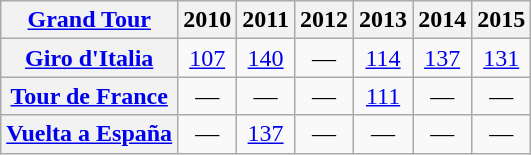<table class="wikitable plainrowheaders">
<tr>
<th scope="col"><a href='#'>Grand Tour</a></th>
<th scope="col">2010</th>
<th scope="col">2011</th>
<th scope="col">2012</th>
<th scope="col">2013</th>
<th scope="col">2014</th>
<th scope="col">2015</th>
</tr>
<tr style="text-align:center;">
<th scope="row"> <a href='#'>Giro d'Italia</a></th>
<td><a href='#'>107</a></td>
<td><a href='#'>140</a></td>
<td>—</td>
<td><a href='#'>114</a></td>
<td><a href='#'>137</a></td>
<td><a href='#'>131</a></td>
</tr>
<tr style="text-align:center;">
<th scope="row"> <a href='#'>Tour de France</a></th>
<td>—</td>
<td>—</td>
<td>—</td>
<td><a href='#'>111</a></td>
<td>—</td>
<td>—</td>
</tr>
<tr style="text-align:center;">
<th scope="row"> <a href='#'>Vuelta a España</a></th>
<td>—</td>
<td><a href='#'>137</a></td>
<td>—</td>
<td>—</td>
<td>—</td>
<td>—</td>
</tr>
</table>
